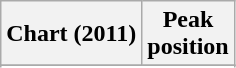<table class="wikitable sortable plainrowheaders" style="text-align:center">
<tr>
<th scope="col">Chart (2011)</th>
<th scope="col">Peak<br>position</th>
</tr>
<tr>
</tr>
<tr>
</tr>
<tr>
</tr>
</table>
